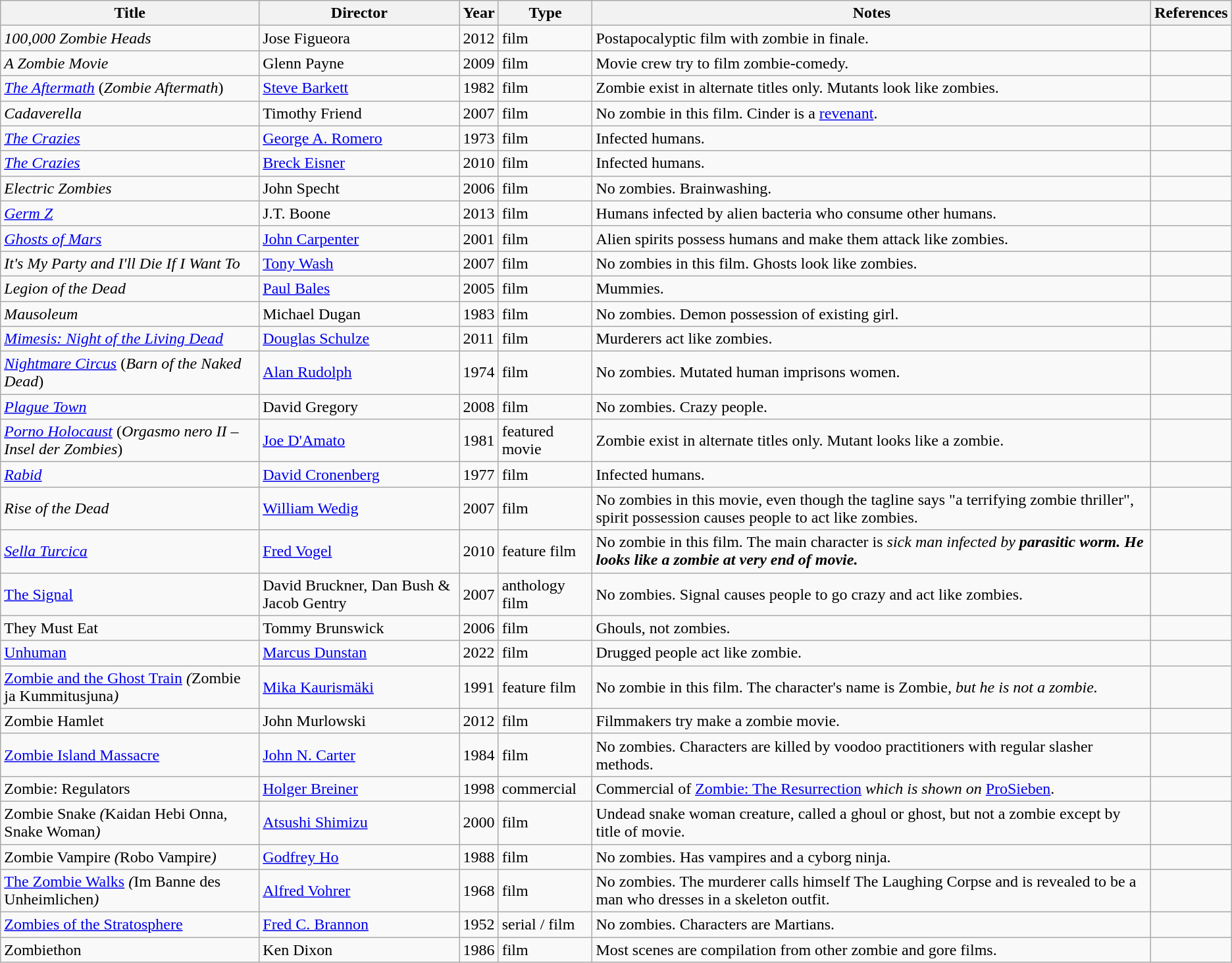<table class="wikitable sortable">
<tr>
<th>Title</th>
<th>Director</th>
<th>Year</th>
<th>Type</th>
<th>Notes</th>
<th>References</th>
</tr>
<tr>
<td><em>100,000 Zombie Heads</em></td>
<td>Jose Figueora</td>
<td>2012</td>
<td>film</td>
<td>Postapocalyptic film with zombie in finale.</td>
<td></td>
</tr>
<tr>
<td><em>A Zombie Movie</em></td>
<td>Glenn Payne</td>
<td>2009</td>
<td>film</td>
<td>Movie crew try to film zombie-comedy.</td>
<td></td>
</tr>
<tr>
<td><em><a href='#'>The Aftermath</a></em> (<em>Zombie Aftermath</em>)</td>
<td><a href='#'>Steve Barkett</a></td>
<td>1982</td>
<td>film</td>
<td>Zombie exist in alternate titles only. Mutants look like zombies.</td>
<td></td>
</tr>
<tr>
<td><em>Cadaverella</em></td>
<td>Timothy Friend</td>
<td>2007</td>
<td>film</td>
<td>No zombie in this film. Cinder is a <a href='#'>revenant</a>.</td>
<td></td>
</tr>
<tr>
<td><em><a href='#'>The Crazies</a></em></td>
<td><a href='#'>George A. Romero</a></td>
<td>1973</td>
<td>film</td>
<td>Infected humans.</td>
<td> </td>
</tr>
<tr>
<td><em><a href='#'>The Crazies</a></em></td>
<td><a href='#'>Breck Eisner</a></td>
<td>2010</td>
<td>film</td>
<td>Infected humans.</td>
<td></td>
</tr>
<tr>
<td><em>Electric Zombies</em></td>
<td>John Specht</td>
<td>2006</td>
<td>film</td>
<td>No zombies. Brainwashing.</td>
<td></td>
</tr>
<tr>
<td><em><a href='#'>Germ Z</a></em></td>
<td>J.T. Boone</td>
<td>2013</td>
<td>film</td>
<td>Humans infected by alien bacteria who consume other humans.</td>
<td></td>
</tr>
<tr>
<td><em><a href='#'>Ghosts of Mars</a></em></td>
<td><a href='#'>John Carpenter</a></td>
<td>2001</td>
<td>film</td>
<td>Alien spirits possess humans and make them attack like zombies.</td>
<td></td>
</tr>
<tr>
<td><em>It's My Party and I'll Die If I Want To</em></td>
<td><a href='#'>Tony Wash</a></td>
<td>2007</td>
<td>film</td>
<td>No zombies in this film. Ghosts look like zombies.</td>
<td></td>
</tr>
<tr>
<td><em>Legion of the Dead</em></td>
<td><a href='#'>Paul Bales</a></td>
<td>2005</td>
<td>film</td>
<td>Mummies.</td>
<td></td>
</tr>
<tr>
<td><em>Mausoleum</em></td>
<td>Michael Dugan</td>
<td>1983</td>
<td>film</td>
<td>No zombies. Demon possession of existing girl.</td>
<td></td>
</tr>
<tr>
<td><em><a href='#'>Mimesis: Night of the Living Dead</a></em></td>
<td><a href='#'>Douglas Schulze</a></td>
<td>2011</td>
<td>film</td>
<td>Murderers act like zombies.</td>
<td></td>
</tr>
<tr>
<td><em><a href='#'>Nightmare Circus</a></em> (<em>Barn of the Naked Dead</em>)</td>
<td><a href='#'>Alan Rudolph</a></td>
<td>1974</td>
<td>film</td>
<td>No zombies. Mutated human imprisons women.</td>
<td></td>
</tr>
<tr>
<td><em><a href='#'>Plague Town</a></em></td>
<td>David Gregory</td>
<td>2008</td>
<td>film</td>
<td>No zombies. Crazy people.</td>
<td></td>
</tr>
<tr>
<td><em><a href='#'>Porno Holocaust</a></em> (<em>Orgasmo nero II – Insel der Zombies</em>)</td>
<td><a href='#'>Joe D'Amato</a></td>
<td>1981</td>
<td>featured movie</td>
<td>Zombie exist in alternate titles only. Mutant looks like a zombie.</td>
<td></td>
</tr>
<tr>
<td><em><a href='#'>Rabid</a></em></td>
<td><a href='#'>David Cronenberg</a></td>
<td>1977</td>
<td>film</td>
<td>Infected humans.</td>
<td></td>
</tr>
<tr>
<td><em>Rise of the Dead</em></td>
<td><a href='#'>William Wedig</a></td>
<td>2007</td>
<td>film</td>
<td>No zombies in this movie, even though the tagline says "a terrifying zombie thriller", spirit possession causes people to act like zombies.</td>
<td></td>
</tr>
<tr>
<td><em><a href='#'>Sella Turcica</a></em></td>
<td><a href='#'>Fred Vogel</a></td>
<td>2010</td>
<td>feature film</td>
<td>No zombie in this film. The main character is <em>sick man infected by <strong>parasitic worm<strong><em>. He looks like a zombie at very end of movie.</td>
<td></td>
</tr>
<tr>
<td></em><a href='#'>The Signal</a><em></td>
<td>David Bruckner, Dan Bush & Jacob Gentry</td>
<td>2007</td>
<td>anthology film</td>
<td>No zombies. Signal causes people to go crazy and act like zombies.</td>
<td></td>
</tr>
<tr>
<td></em>They Must Eat<em></td>
<td>Tommy Brunswick</td>
<td>2006</td>
<td>film</td>
<td>Ghouls, not zombies.</td>
<td></td>
</tr>
<tr>
<td></em><a href='#'>Unhuman</a><em></td>
<td><a href='#'>Marcus Dunstan</a></td>
<td>2022</td>
<td>film</td>
<td>Drugged people act like zombie.</td>
<td></td>
</tr>
<tr>
<td></em><a href='#'>Zombie and the Ghost Train</a><em> (</em>Zombie ja Kummitusjuna<em>)</td>
<td><a href='#'>Mika Kaurismäki</a></td>
<td>1991</td>
<td>feature film</td>
<td>No zombie in this film. The character's name is </em>Zombie<em>, but he is not a zombie.</td>
<td></td>
</tr>
<tr>
<td></em>Zombie Hamlet<em></td>
<td>John Murlowski</td>
<td>2012</td>
<td>film</td>
<td>Filmmakers try make a zombie movie.</td>
<td></td>
</tr>
<tr>
<td></em><a href='#'>Zombie Island Massacre</a><em></td>
<td><a href='#'>John N. Carter</a></td>
<td>1984</td>
<td>film</td>
<td>No zombies. Characters are killed by voodoo practitioners with regular slasher methods.</td>
<td></td>
</tr>
<tr>
<td></em>Zombie: Regulators<em></td>
<td><a href='#'>Holger Breiner</a></td>
<td>1998</td>
<td>commercial</td>
<td>Commercial of </em><a href='#'>Zombie: The Resurrection</a><em> which is shown on </em><a href='#'>ProSieben</a>.<em></td>
<td></td>
</tr>
<tr>
<td></em>Zombie Snake<em> (</em>Kaidan Hebi Onna<em>, </em>Snake Woman<em>)</td>
<td><a href='#'>Atsushi Shimizu</a></td>
<td>2000</td>
<td>film</td>
<td>Undead snake woman creature, called a ghoul or ghost, but not a zombie except by title of movie.</td>
<td></td>
</tr>
<tr>
<td></em>Zombie Vampire<em> (</em>Robo Vampire<em>)</td>
<td><a href='#'>Godfrey Ho</a></td>
<td>1988</td>
<td>film</td>
<td>No zombies. Has vampires and a cyborg ninja.</td>
<td></td>
</tr>
<tr>
<td></em><a href='#'>The Zombie Walks</a><em> (</em>Im Banne des Unheimlichen<em>)</td>
<td><a href='#'>Alfred Vohrer</a></td>
<td>1968</td>
<td>film</td>
<td>No zombies. The murderer calls himself The Laughing Corpse and is revealed to be a man who dresses in a skeleton outfit.</td>
<td></td>
</tr>
<tr>
<td></em><a href='#'>Zombies of the Stratosphere</a><em></td>
<td><a href='#'>Fred C. Brannon</a></td>
<td>1952</td>
<td>serial / film</td>
<td>No zombies. Characters are Martians.</td>
<td></td>
</tr>
<tr>
<td></em>Zombiethon<em></td>
<td>Ken Dixon</td>
<td>1986</td>
<td>film</td>
<td>Most scenes are compilation from other zombie and gore films.</td>
<td></td>
</tr>
</table>
